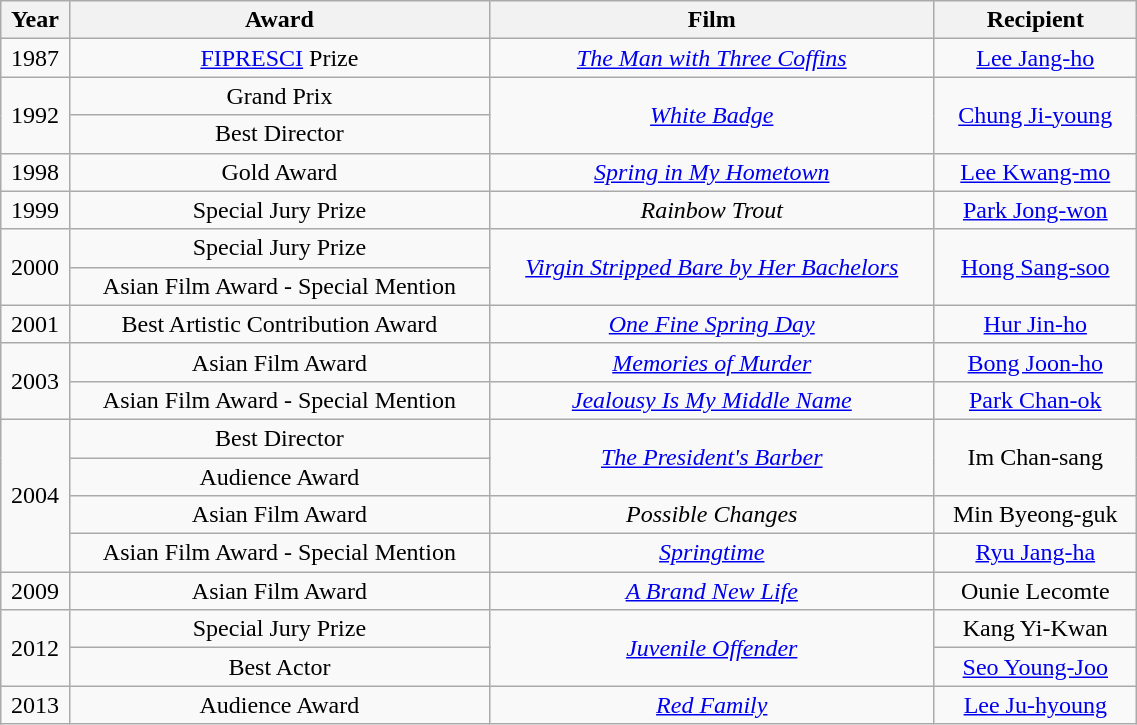<table class="wikitable mw-collapsible mw-collapsed" style="text-align:center; width:60%;">
<tr>
<th>Year</th>
<th>Award</th>
<th>Film</th>
<th>Recipient</th>
</tr>
<tr>
<td>1987</td>
<td><a href='#'>FIPRESCI</a> Prize</td>
<td><em><a href='#'>The Man with Three Coffins</a></em></td>
<td><a href='#'>Lee Jang-ho</a></td>
</tr>
<tr>
<td rowspan="2">1992</td>
<td>Grand Prix</td>
<td rowspan="2"><em><a href='#'>White Badge</a></em></td>
<td rowspan="2"><a href='#'>Chung Ji-young</a></td>
</tr>
<tr>
<td>Best Director</td>
</tr>
<tr>
<td>1998</td>
<td>Gold Award</td>
<td><em><a href='#'>Spring in My Hometown</a></em></td>
<td><a href='#'>Lee Kwang-mo</a></td>
</tr>
<tr>
<td>1999</td>
<td>Special Jury Prize</td>
<td><em>Rainbow Trout</em></td>
<td><a href='#'>Park Jong-won</a></td>
</tr>
<tr>
<td rowspan="2">2000</td>
<td>Special Jury Prize</td>
<td rowspan="2"><em><a href='#'>Virgin Stripped Bare by Her Bachelors</a></em></td>
<td rowspan="2"><a href='#'>Hong Sang-soo</a></td>
</tr>
<tr>
<td>Asian Film Award - Special Mention</td>
</tr>
<tr>
<td>2001</td>
<td>Best Artistic Contribution Award</td>
<td><em><a href='#'>One Fine Spring Day</a></em></td>
<td><a href='#'>Hur Jin-ho</a></td>
</tr>
<tr>
<td rowspan="2">2003</td>
<td>Asian Film Award</td>
<td><em><a href='#'>Memories of Murder</a></em></td>
<td><a href='#'>Bong Joon-ho</a></td>
</tr>
<tr>
<td>Asian Film Award - Special Mention</td>
<td><em><a href='#'>Jealousy Is My Middle Name</a></em></td>
<td><a href='#'>Park Chan-ok</a></td>
</tr>
<tr>
<td rowspan="4">2004</td>
<td>Best Director</td>
<td rowspan="2"><em><a href='#'>The President's Barber</a></em></td>
<td rowspan="2">Im Chan-sang</td>
</tr>
<tr>
<td>Audience Award</td>
</tr>
<tr>
<td>Asian Film Award</td>
<td><em>Possible Changes</em></td>
<td>Min Byeong-guk</td>
</tr>
<tr>
<td>Asian Film Award - Special Mention</td>
<td><em><a href='#'>Springtime</a></em></td>
<td><a href='#'>Ryu Jang-ha</a></td>
</tr>
<tr>
<td>2009</td>
<td>Asian Film Award</td>
<td><em><a href='#'>A Brand New Life</a></em></td>
<td>Ounie Lecomte</td>
</tr>
<tr>
<td rowspan="2">2012</td>
<td>Special Jury Prize</td>
<td rowspan="2"><em><a href='#'>Juvenile Offender</a></em></td>
<td>Kang Yi-Kwan</td>
</tr>
<tr>
<td>Best Actor</td>
<td><a href='#'>Seo Young-Joo</a></td>
</tr>
<tr>
<td>2013</td>
<td>Audience Award</td>
<td><em><a href='#'>Red Family</a></em></td>
<td><a href='#'>Lee Ju-hyoung</a></td>
</tr>
</table>
